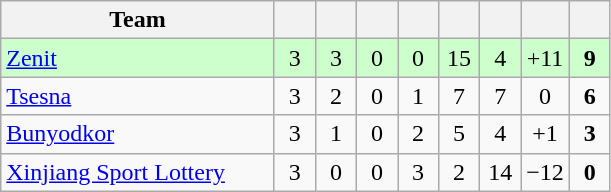<table class="wikitable" style="text-align:center;">
<tr>
<th width=175>Team</th>
<th width=20></th>
<th width=20></th>
<th width=20></th>
<th width=20></th>
<th width=20></th>
<th width=20></th>
<th width=20></th>
<th width=20></th>
</tr>
<tr bgcolor=ccffcc>
<td align="left"> <a href='#'>Zenit</a></td>
<td>3</td>
<td>3</td>
<td>0</td>
<td>0</td>
<td>15</td>
<td>4</td>
<td>+11</td>
<td><strong>9</strong></td>
</tr>
<tr>
<td align="left"> <a href='#'>Tsesna</a></td>
<td>3</td>
<td>2</td>
<td>0</td>
<td>1</td>
<td>7</td>
<td>7</td>
<td>0</td>
<td><strong>6</strong></td>
</tr>
<tr>
<td align="left"> <a href='#'>Bunyodkor</a></td>
<td>3</td>
<td>1</td>
<td>0</td>
<td>2</td>
<td>5</td>
<td>4</td>
<td>+1</td>
<td><strong>3</strong></td>
</tr>
<tr>
<td align="left"> <a href='#'>Xinjiang Sport Lottery</a></td>
<td>3</td>
<td>0</td>
<td>0</td>
<td>3</td>
<td>2</td>
<td>14</td>
<td>−12</td>
<td><strong>0</strong></td>
</tr>
</table>
